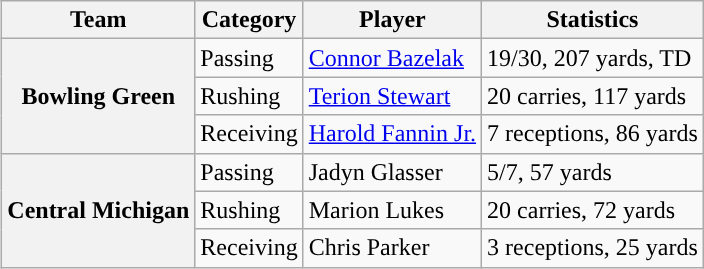<table class="wikitable" style="float:right">
<tr>
<th>Team</th>
<th>Category</th>
<th>Player</th>
<th>Statistics</th>
</tr>
<tr>
<th rowspan=3>Bowling Green</th>
<td>Passing</td>
<td><a href='#'>Connor Bazelak</a></td>
<td>19/30, 207 yards, TD</td>
</tr>
<tr>
<td>Rushing</td>
<td><a href='#'>Terion Stewart</a></td>
<td>20 carries, 117 yards</td>
</tr>
<tr>
<td>Receiving</td>
<td><a href='#'>Harold Fannin Jr.</a></td>
<td>7 receptions, 86 yards</td>
</tr>
<tr>
<th rowspan=3>Central Michigan</th>
<td>Passing</td>
<td>Jadyn Glasser</td>
<td>5/7, 57 yards</td>
</tr>
<tr>
<td>Rushing</td>
<td>Marion Lukes</td>
<td>20 carries, 72 yards</td>
</tr>
<tr>
<td>Receiving</td>
<td>Chris Parker</td>
<td>3 receptions, 25 yards</td>
</tr>
</table>
